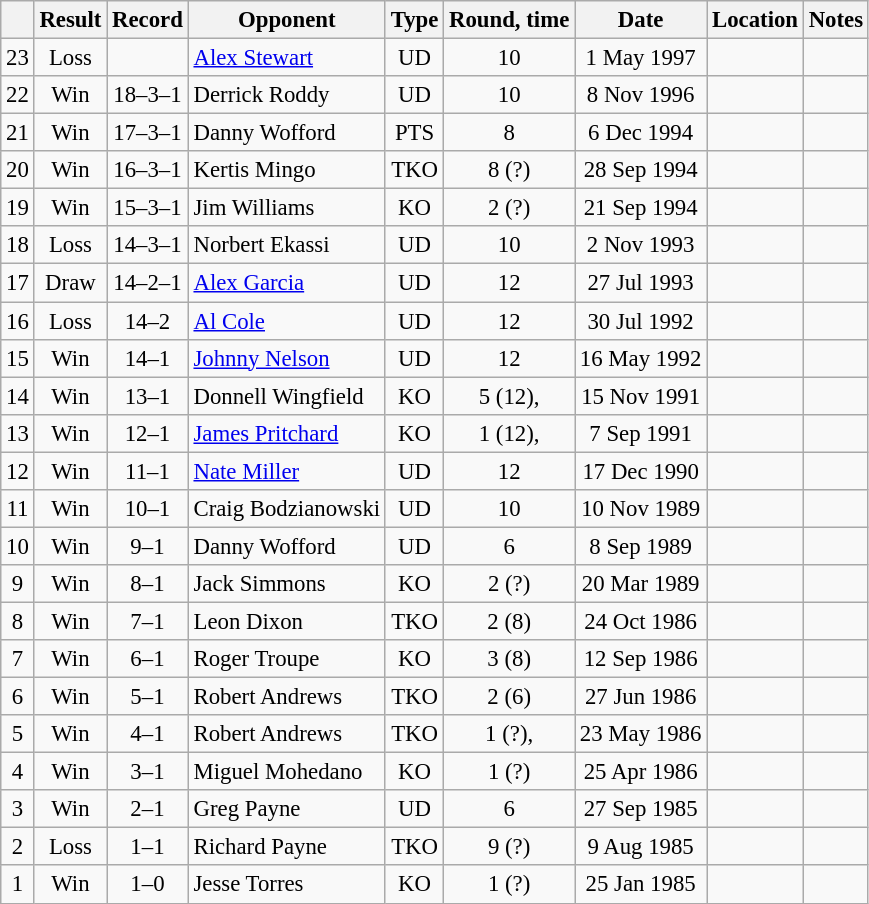<table class="wikitable" style="text-align:center; font-size:95%">
<tr>
<th></th>
<th>Result</th>
<th>Record</th>
<th>Opponent</th>
<th>Type</th>
<th>Round, time</th>
<th>Date</th>
<th>Location</th>
<th>Notes</th>
</tr>
<tr>
<td>23</td>
<td>Loss</td>
<td></td>
<td align=left> <a href='#'>Alex Stewart</a></td>
<td>UD</td>
<td>10</td>
<td>1 May 1997</td>
<td align=left></td>
<td></td>
</tr>
<tr>
<td>22</td>
<td>Win</td>
<td>18–3–1</td>
<td align=left> Derrick Roddy</td>
<td>UD</td>
<td>10</td>
<td>8 Nov 1996</td>
<td align=left></td>
<td></td>
</tr>
<tr>
<td>21</td>
<td>Win</td>
<td>17–3–1</td>
<td align=left> Danny Wofford</td>
<td>PTS</td>
<td>8</td>
<td>6 Dec 1994</td>
<td align=left></td>
<td></td>
</tr>
<tr>
<td>20</td>
<td>Win</td>
<td>16–3–1</td>
<td align=left> Kertis Mingo</td>
<td>TKO</td>
<td>8 (?)</td>
<td>28 Sep 1994</td>
<td align=left></td>
<td></td>
</tr>
<tr>
<td>19</td>
<td>Win</td>
<td>15–3–1</td>
<td align=left> Jim Williams</td>
<td>KO</td>
<td>2 (?)</td>
<td>21 Sep 1994</td>
<td align=left></td>
<td></td>
</tr>
<tr>
<td>18</td>
<td>Loss</td>
<td>14–3–1</td>
<td align=left> Norbert Ekassi</td>
<td>UD</td>
<td>10</td>
<td>2 Nov 1993</td>
<td align=left></td>
<td></td>
</tr>
<tr>
<td>17</td>
<td>Draw</td>
<td>14–2–1</td>
<td align=left> <a href='#'>Alex Garcia</a></td>
<td>UD</td>
<td>12</td>
<td>27 Jul 1993</td>
<td align=left></td>
<td align=left></td>
</tr>
<tr>
<td>16</td>
<td>Loss</td>
<td>14–2</td>
<td align=left> <a href='#'>Al Cole</a></td>
<td>UD</td>
<td>12</td>
<td>30 Jul 1992</td>
<td align=left></td>
<td align=left></td>
</tr>
<tr>
<td>15</td>
<td>Win</td>
<td>14–1</td>
<td align=left> <a href='#'>Johnny Nelson</a></td>
<td>UD</td>
<td>12</td>
<td>16 May 1992</td>
<td align=left></td>
<td align=left></td>
</tr>
<tr>
<td>14</td>
<td>Win</td>
<td>13–1</td>
<td align=left> Donnell Wingfield</td>
<td>KO</td>
<td>5 (12), </td>
<td>15 Nov 1991</td>
<td align=left></td>
<td align=left></td>
</tr>
<tr>
<td>13</td>
<td>Win</td>
<td>12–1</td>
<td align=left> <a href='#'>James Pritchard</a></td>
<td>KO</td>
<td>1 (12), </td>
<td>7 Sep 1991</td>
<td align=left></td>
<td align=left></td>
</tr>
<tr>
<td>12</td>
<td>Win</td>
<td>11–1</td>
<td align=left> <a href='#'>Nate Miller</a></td>
<td>UD</td>
<td>12</td>
<td>17 Dec 1990</td>
<td align=left></td>
<td align=left></td>
</tr>
<tr>
<td>11</td>
<td>Win</td>
<td>10–1</td>
<td align=left> Craig Bodzianowski</td>
<td>UD</td>
<td>10</td>
<td>10 Nov 1989</td>
<td align=left></td>
<td></td>
</tr>
<tr>
<td>10</td>
<td>Win</td>
<td>9–1</td>
<td align=left> Danny Wofford</td>
<td>UD</td>
<td>6</td>
<td>8 Sep 1989</td>
<td align=left></td>
<td></td>
</tr>
<tr>
<td>9</td>
<td>Win</td>
<td>8–1</td>
<td align=left> Jack Simmons</td>
<td>KO</td>
<td>2 (?)</td>
<td>20 Mar 1989</td>
<td align=left></td>
<td></td>
</tr>
<tr>
<td>8</td>
<td>Win</td>
<td>7–1</td>
<td align=left> Leon Dixon</td>
<td>TKO</td>
<td>2 (8)</td>
<td>24 Oct 1986</td>
<td align=left></td>
<td></td>
</tr>
<tr>
<td>7</td>
<td>Win</td>
<td>6–1</td>
<td align=left> Roger Troupe</td>
<td>KO</td>
<td>3 (8)</td>
<td>12 Sep 1986</td>
<td align=left></td>
<td></td>
</tr>
<tr>
<td>6</td>
<td>Win</td>
<td>5–1</td>
<td align=left> Robert Andrews</td>
<td>TKO</td>
<td>2 (6)</td>
<td>27 Jun 1986</td>
<td align=left></td>
<td></td>
</tr>
<tr>
<td>5</td>
<td>Win</td>
<td>4–1</td>
<td align=left> Robert Andrews</td>
<td>TKO</td>
<td>1 (?), </td>
<td>23 May 1986</td>
<td align=left></td>
<td></td>
</tr>
<tr>
<td>4</td>
<td>Win</td>
<td>3–1</td>
<td align=left> Miguel Mohedano</td>
<td>KO</td>
<td>1 (?)</td>
<td>25 Apr 1986</td>
<td align=left></td>
<td></td>
</tr>
<tr>
<td>3</td>
<td>Win</td>
<td>2–1</td>
<td align=left> Greg Payne</td>
<td>UD</td>
<td>6</td>
<td>27 Sep 1985</td>
<td align=left></td>
</tr>
<tr>
<td>2</td>
<td>Loss</td>
<td>1–1</td>
<td align=left> Richard Payne</td>
<td>TKO</td>
<td>9 (?)</td>
<td>9 Aug 1985</td>
<td align=left></td>
<td align=left></td>
</tr>
<tr>
<td>1</td>
<td>Win</td>
<td>1–0</td>
<td align=left> Jesse Torres</td>
<td>KO</td>
<td>1 (?)</td>
<td>25 Jan 1985</td>
<td align=left></td>
<td align=left></td>
</tr>
</table>
